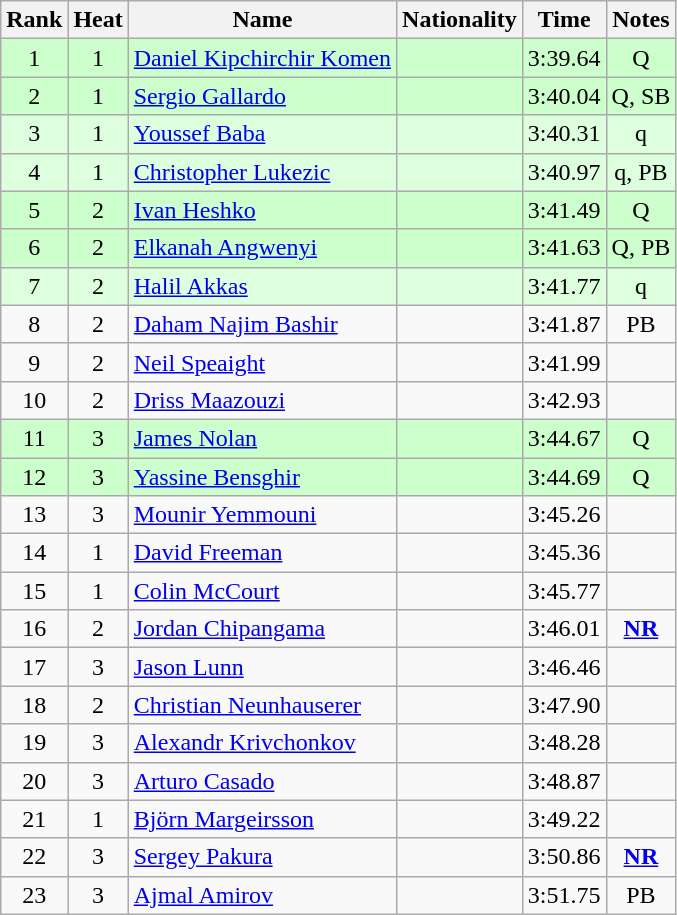<table class="wikitable sortable" style="text-align:center">
<tr>
<th>Rank</th>
<th>Heat</th>
<th>Name</th>
<th>Nationality</th>
<th>Time</th>
<th>Notes</th>
</tr>
<tr bgcolor=ccffcc>
<td>1</td>
<td>1</td>
<td align="left"><a href='#'>Daniel Kipchirchir Komen</a></td>
<td align=left></td>
<td>3:39.64</td>
<td>Q</td>
</tr>
<tr bgcolor=ccffcc>
<td>2</td>
<td>1</td>
<td align="left"><a href='#'>Sergio Gallardo</a></td>
<td align=left></td>
<td>3:40.04</td>
<td>Q, SB</td>
</tr>
<tr bgcolor=ddffdd>
<td>3</td>
<td>1</td>
<td align="left"><a href='#'>Youssef Baba</a></td>
<td align=left></td>
<td>3:40.31</td>
<td>q</td>
</tr>
<tr bgcolor=ddffdd>
<td>4</td>
<td>1</td>
<td align="left"><a href='#'>Christopher Lukezic</a></td>
<td align=left></td>
<td>3:40.97</td>
<td>q, PB</td>
</tr>
<tr bgcolor=ccffcc>
<td>5</td>
<td>2</td>
<td align="left"><a href='#'>Ivan Heshko</a></td>
<td align=left></td>
<td>3:41.49</td>
<td>Q</td>
</tr>
<tr bgcolor=ccffcc>
<td>6</td>
<td>2</td>
<td align="left"><a href='#'>Elkanah Angwenyi</a></td>
<td align=left></td>
<td>3:41.63</td>
<td>Q, PB</td>
</tr>
<tr bgcolor=ddffdd>
<td>7</td>
<td>2</td>
<td align="left"><a href='#'>Halil Akkas</a></td>
<td align=left></td>
<td>3:41.77</td>
<td>q</td>
</tr>
<tr>
<td>8</td>
<td>2</td>
<td align="left"><a href='#'>Daham Najim Bashir</a></td>
<td align=left></td>
<td>3:41.87</td>
<td>PB</td>
</tr>
<tr>
<td>9</td>
<td>2</td>
<td align="left"><a href='#'>Neil Speaight</a></td>
<td align=left></td>
<td>3:41.99</td>
<td></td>
</tr>
<tr>
<td>10</td>
<td>2</td>
<td align="left"><a href='#'>Driss Maazouzi</a></td>
<td align=left></td>
<td>3:42.93</td>
<td></td>
</tr>
<tr bgcolor=ccffcc>
<td>11</td>
<td>3</td>
<td align="left"><a href='#'>James Nolan</a></td>
<td align=left></td>
<td>3:44.67</td>
<td>Q</td>
</tr>
<tr bgcolor=ccffcc>
<td>12</td>
<td>3</td>
<td align="left"><a href='#'>Yassine Bensghir</a></td>
<td align=left></td>
<td>3:44.69</td>
<td>Q</td>
</tr>
<tr>
<td>13</td>
<td>3</td>
<td align="left"><a href='#'>Mounir Yemmouni</a></td>
<td align=left></td>
<td>3:45.26</td>
<td></td>
</tr>
<tr>
<td>14</td>
<td>1</td>
<td align="left"><a href='#'>David Freeman</a></td>
<td align=left></td>
<td>3:45.36</td>
<td></td>
</tr>
<tr>
<td>15</td>
<td>1</td>
<td align="left"><a href='#'>Colin McCourt</a></td>
<td align=left></td>
<td>3:45.77</td>
<td></td>
</tr>
<tr>
<td>16</td>
<td>2</td>
<td align="left"><a href='#'>Jordan Chipangama</a></td>
<td align=left></td>
<td>3:46.01</td>
<td><strong><a href='#'>NR</a></strong></td>
</tr>
<tr>
<td>17</td>
<td>3</td>
<td align="left"><a href='#'>Jason Lunn</a></td>
<td align=left></td>
<td>3:46.46</td>
<td></td>
</tr>
<tr>
<td>18</td>
<td>2</td>
<td align="left"><a href='#'>Christian Neunhauserer</a></td>
<td align=left></td>
<td>3:47.90</td>
<td></td>
</tr>
<tr>
<td>19</td>
<td>3</td>
<td align="left"><a href='#'>Alexandr Krivchonkov</a></td>
<td align=left></td>
<td>3:48.28</td>
<td></td>
</tr>
<tr>
<td>20</td>
<td>3</td>
<td align="left"><a href='#'>Arturo Casado</a></td>
<td align=left></td>
<td>3:48.87</td>
<td></td>
</tr>
<tr>
<td>21</td>
<td>1</td>
<td align="left"><a href='#'>Björn Margeirsson</a></td>
<td align=left></td>
<td>3:49.22</td>
<td></td>
</tr>
<tr>
<td>22</td>
<td>3</td>
<td align="left"><a href='#'>Sergey Pakura</a></td>
<td align=left></td>
<td>3:50.86</td>
<td><strong><a href='#'>NR</a></strong></td>
</tr>
<tr>
<td>23</td>
<td>3</td>
<td align="left"><a href='#'>Ajmal Amirov</a></td>
<td align=left></td>
<td>3:51.75</td>
<td>PB</td>
</tr>
</table>
